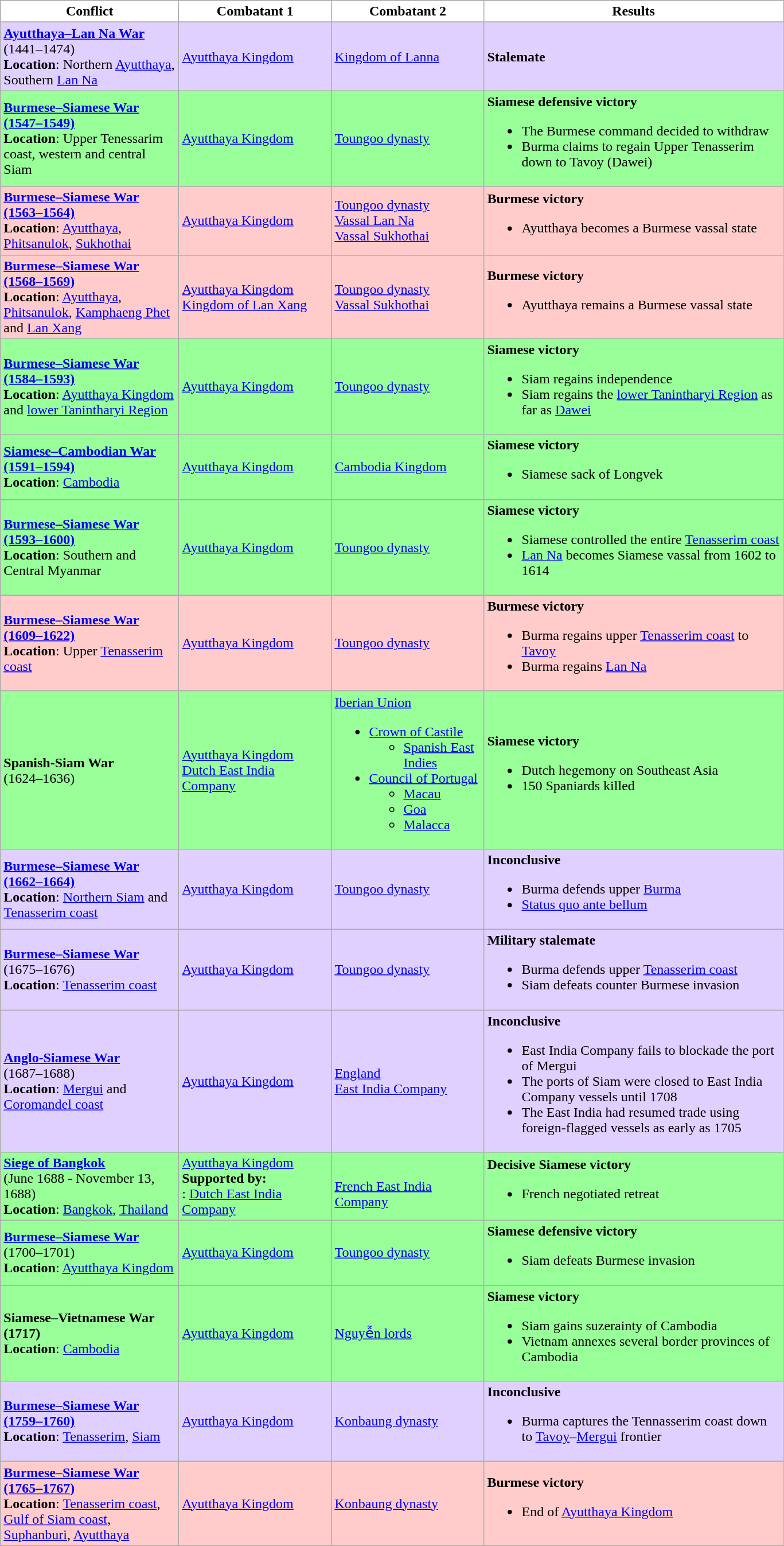<table class="wikitable">
<tr>
<th style="background-color:white;" rowspan="1"width=200px><span>Conflict</span></th>
<th style="background-color:white;" rowspan="1" width=170px><span>Combatant 1</span></th>
<th style="background-color:white;" rowspan="1" width=170px><span>Combatant 2</span></th>
<th style="background-color:white;" rowspan="1" width=340px><span>Results</span></th>
</tr>
<tr>
</tr>
<tr bgcolor="#E0D0FF">
<td><a href='#'><strong>Ayutthaya–Lan Na War</strong></a><br>(1441–1474)<br><strong>Location</strong>: Northern <a href='#'>Ayutthaya</a>, Southern <a href='#'>Lan Na</a>
</td>
<td> <a href='#'>Ayutthaya Kingdom</a></td>
<td> <a href='#'>Kingdom of Lanna</a></td>
<td><strong>Stalemate</strong></td>
</tr>
<tr bgcolor="#99ff99">
<td><strong><a href='#'>Burmese–Siamese War (1547–1549)</a></strong><br><strong>Location</strong>: Upper Tenessarim coast, western and central Siam<br></td>
<td> <a href='#'>Ayutthaya Kingdom</a></td>
<td> <a href='#'>Toungoo dynasty</a></td>
<td><strong>Siamese defensive victory</strong><br><ul><li>The Burmese command decided to withdraw</li><li>Burma claims to regain Upper Tenasserim down to Tavoy (Dawei)</li></ul></td>
</tr>
<tr bgcolor="#FFCCCB">
<td><strong><a href='#'>Burmese–Siamese War (1563–1564)</a></strong><br><strong>Location</strong>: <a href='#'>Ayutthaya</a>, <a href='#'>Phitsanulok</a>, <a href='#'>Sukhothai</a></td>
<td> <a href='#'>Ayutthaya Kingdom</a></td>
<td> <a href='#'>Toungoo dynasty</a><br><a href='#'>Vassal Lan Na</a><br><a href='#'>Vassal Sukhothai</a></td>
<td><strong>Burmese victory</strong><br><ul><li>Ayutthaya becomes a Burmese vassal state</li></ul></td>
</tr>
<tr bgcolor="#FFCCCB">
<td><strong><a href='#'>Burmese–Siamese War (1568–1569)</a></strong><br><strong>Location</strong>: <a href='#'>Ayutthaya</a>, <a href='#'>Phitsanulok</a>, <a href='#'>Kamphaeng Phet</a> and <a href='#'>Lan Xang</a></td>
<td> <a href='#'>Ayutthaya Kingdom</a><br><a href='#'>Kingdom of Lan Xang</a></td>
<td> <a href='#'>Toungoo dynasty</a><br><a href='#'>Vassal Sukhothai</a></td>
<td><strong>Burmese victory</strong><br><ul><li>Ayutthaya remains a Burmese vassal state</li></ul></td>
</tr>
<tr bgcolor="#99ff99">
<td><strong><a href='#'>Burmese–Siamese War (1584–1593)</a></strong><br><strong>Location</strong>: <a href='#'>Ayutthaya Kingdom</a> and <a href='#'>lower Tanintharyi Region</a>
</td>
<td> <a href='#'>Ayutthaya Kingdom</a></td>
<td> <a href='#'>Toungoo dynasty</a></td>
<td><strong>Siamese victory</strong><br><ul><li>Siam regains independence</li><li>Siam regains the <a href='#'>lower Tanintharyi Region</a> as far as <a href='#'>Dawei</a></li></ul></td>
</tr>
<tr bgcolor="#99ff99">
<td><strong><a href='#'>Siamese–Cambodian War (1591–1594)</a></strong><br><strong>Location</strong>: <a href='#'>Cambodia</a></td>
<td> <a href='#'>Ayutthaya Kingdom</a></td>
<td> <a href='#'>Cambodia Kingdom</a></td>
<td><strong>Siamese victory</strong><br><ul><li>Siamese sack of Longvek</li></ul></td>
</tr>
<tr bgcolor="#99ff99">
<td><strong><a href='#'>Burmese–Siamese War (1593–1600)</a></strong><br><strong>Location</strong>: Southern and Central Myanmar                                                                                  
</td>
<td> <a href='#'>Ayutthaya Kingdom</a></td>
<td> <a href='#'>Toungoo dynasty</a></td>
<td><strong>Siamese victory</strong><br><ul><li>Siamese controlled the entire <a href='#'>Tenasserim coast</a></li><li><a href='#'>Lan Na</a> becomes Siamese vassal from 1602 to 1614</li></ul></td>
</tr>
<tr bgcolor="#FFCCCB">
<td><strong><a href='#'>Burmese–Siamese War (1609–1622)</a></strong><br><strong>Location</strong>: Upper <a href='#'>Tenasserim coast</a></td>
<td> <a href='#'>Ayutthaya Kingdom</a></td>
<td> <a href='#'>Toungoo dynasty</a></td>
<td><strong>Burmese victory</strong><br><ul><li>Burma regains upper <a href='#'>Tenasserim coast</a> to <a href='#'>Tavoy</a></li><li>Burma regains <a href='#'>Lan Na</a></li></ul></td>
</tr>
<tr bgcolor="#99ff99">
<td><strong>Spanish-Siam War</strong><br>(1624–1636)</td>
<td> <a href='#'>Ayutthaya Kingdom</a><br> <a href='#'>Dutch East India Company</a></td>
<td> <a href='#'>Iberian Union</a><br><ul><li> <a href='#'>Crown of Castile</a><ul><li> <a href='#'>Spanish East Indies</a></li></ul></li><li> <a href='#'>Council of Portugal</a><ul><li> <a href='#'>Macau</a></li><li> <a href='#'>Goa</a></li><li> <a href='#'>Malacca</a></li></ul></li></ul></td>
<td><strong>Siamese victory</strong><br><ul><li>Dutch hegemony on Southeast Asia</li><li>150 Spaniards killed</li></ul></td>
</tr>
<tr bgcolor="#E0D0FF">
<td><strong><a href='#'>Burmese–Siamese War (1662–1664)</a></strong><br><strong>Location</strong>: <a href='#'>Northern Siam</a> and <a href='#'>Tenasserim coast</a></td>
<td> <a href='#'>Ayutthaya Kingdom</a></td>
<td> <a href='#'>Toungoo dynasty</a></td>
<td><strong>Inconclusive</strong><br><ul><li>Burma defends upper <a href='#'>Burma</a></li><li><a href='#'>Status quo ante bellum</a></li></ul></td>
</tr>
<tr bgcolor="#E0D0FF">
<td><a href='#'><strong>Burmese–Siamese War</strong></a><br>(1675–1676)<br><strong>Location</strong>: <a href='#'>Tenasserim coast</a></td>
<td> <a href='#'>Ayutthaya Kingdom</a></td>
<td> <a href='#'>Toungoo dynasty</a></td>
<td><strong>Military stalemate</strong><br><ul><li>Burma defends upper <a href='#'>Tenasserim coast</a></li><li>Siam defeats counter Burmese invasion</li></ul></td>
</tr>
<tr bgcolor="#E0D0FF">
<td><strong><a href='#'>Anglo-Siamese War</a></strong><br>(1687–1688)<br><strong>Location</strong>: <a href='#'>Mergui</a> and <a href='#'>Coromandel coast</a></td>
<td> <a href='#'>Ayutthaya Kingdom</a></td>
<td> <a href='#'>England</a><br> <a href='#'>East India Company</a></td>
<td><strong>Inconclusive</strong><br><ul><li>East India Company fails to blockade the port of Mergui</li><li>The ports of Siam were closed to East India Company vessels until 1708</li><li>The East India had resumed trade using foreign-flagged vessels as early as 1705</li></ul></td>
</tr>
<tr bgcolor="#99ff99">
<td><strong><a href='#'>Siege of Bangkok</a></strong><br>(June 1688 - November 13, 1688)<br><strong>Location</strong>: <a href='#'>Bangkok</a>, <a href='#'>Thailand</a> 
</td>
<td> <a href='#'>Ayutthaya Kingdom</a><br><strong>Supported by:</strong> <br>: <a href='#'>Dutch East India Company</a></td>
<td><br> <a href='#'>French East India Company</a></td>
<td><strong>Decisive Siamese victory</strong><br><ul><li>French negotiated retreat</li></ul></td>
</tr>
<tr bgcolor="#99ff99">
<td><a href='#'><strong>Burmese–Siamese War</strong></a><br>(1700–1701)<br><strong>Location</strong>: <a href='#'>Ayutthaya Kingdom</a></td>
<td> <a href='#'>Ayutthaya Kingdom</a></td>
<td> <a href='#'>Toungoo dynasty</a></td>
<td><strong>Siamese defensive victory</strong><br><ul><li>Siam defeats Burmese invasion</li></ul></td>
</tr>
<tr bgcolor="#99ff99">
<td><strong>Siamese–Vietnamese War (1717)</strong><br><strong>Location</strong>: <a href='#'>Cambodia</a></td>
<td> <a href='#'>Ayutthaya Kingdom</a></td>
<td><a href='#'>Nguyễn lords</a></td>
<td><strong>Siamese victory</strong><br><ul><li>Siam gains suzerainty of Cambodia</li><li>Vietnam annexes several border provinces of Cambodia</li></ul></td>
</tr>
<tr bgcolor="#E0D0FF">
<td><strong><a href='#'>Burmese–Siamese War (1759–1760)</a></strong><br><strong>Location</strong>: <a href='#'>Tenasserim</a>, <a href='#'>Siam</a>
</td>
<td> <a href='#'>Ayutthaya Kingdom</a></td>
<td> <a href='#'>Konbaung dynasty</a></td>
<td><strong>Inconclusive</strong><br><ul><li>Burma captures the Tennasserim coast down to <a href='#'>Tavoy</a>–<a href='#'>Mergui</a> frontier</li></ul></td>
</tr>
<tr bgcolor="#FFCCCB">
<td><strong><a href='#'>Burmese–Siamese War (1765–1767)</a></strong><br><strong>Location</strong>: <a href='#'>Tenasserim coast</a>, <a href='#'>Gulf of Siam coast</a>, <a href='#'>Suphanburi</a>, <a href='#'>Ayutthaya</a></td>
<td> <a href='#'>Ayutthaya Kingdom</a></td>
<td><a href='#'>Konbaung dynasty</a></td>
<td><strong>Burmese victory</strong><br><ul><li>End of <a href='#'>Ayutthaya Kingdom</a></li></ul></td>
</tr>
</table>
